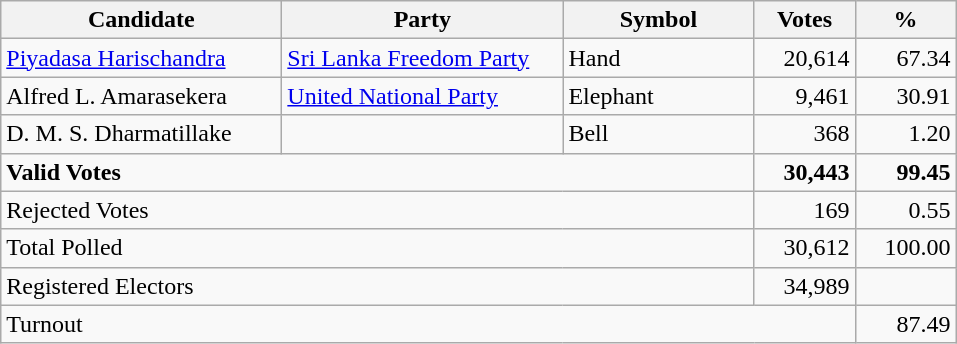<table class="wikitable" border="1" style="text-align:right;">
<tr>
<th align=left width="180">Candidate</th>
<th align=left width="180">Party</th>
<th align=left width="120">Symbol</th>
<th align=left width="60">Votes</th>
<th align=left width="60">%</th>
</tr>
<tr>
<td align=left><a href='#'>Piyadasa Harischandra</a></td>
<td align=left><a href='#'>Sri Lanka Freedom Party</a></td>
<td align=left>Hand</td>
<td>20,614</td>
<td>67.34</td>
</tr>
<tr>
<td align=left>Alfred L. Amarasekera</td>
<td align=left><a href='#'>United National Party</a></td>
<td align=left>Elephant</td>
<td>9,461</td>
<td>30.91</td>
</tr>
<tr>
<td align=left>D. M. S. Dharmatillake</td>
<td align=left></td>
<td align=left>Bell</td>
<td>368</td>
<td>1.20</td>
</tr>
<tr>
<td align=left colspan=3><strong>Valid Votes</strong></td>
<td><strong>30,443</strong></td>
<td><strong>99.45</strong></td>
</tr>
<tr>
<td align=left colspan=3>Rejected Votes</td>
<td>169</td>
<td>0.55</td>
</tr>
<tr>
<td align=left colspan=3>Total Polled</td>
<td>30,612</td>
<td>100.00</td>
</tr>
<tr>
<td align=left colspan=3>Registered Electors</td>
<td>34,989</td>
<td></td>
</tr>
<tr>
<td align=left colspan=4>Turnout</td>
<td>87.49</td>
</tr>
</table>
